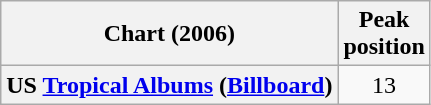<table class="wikitable plainrowheaders" style="text-align:center;">
<tr>
<th scope="col">Chart (2006)</th>
<th scope="col">Peak <br> position</th>
</tr>
<tr>
<th scope="row">US <a href='#'>Tropical Albums</a> (<a href='#'>Billboard</a>)</th>
<td align=center>13</td>
</tr>
</table>
